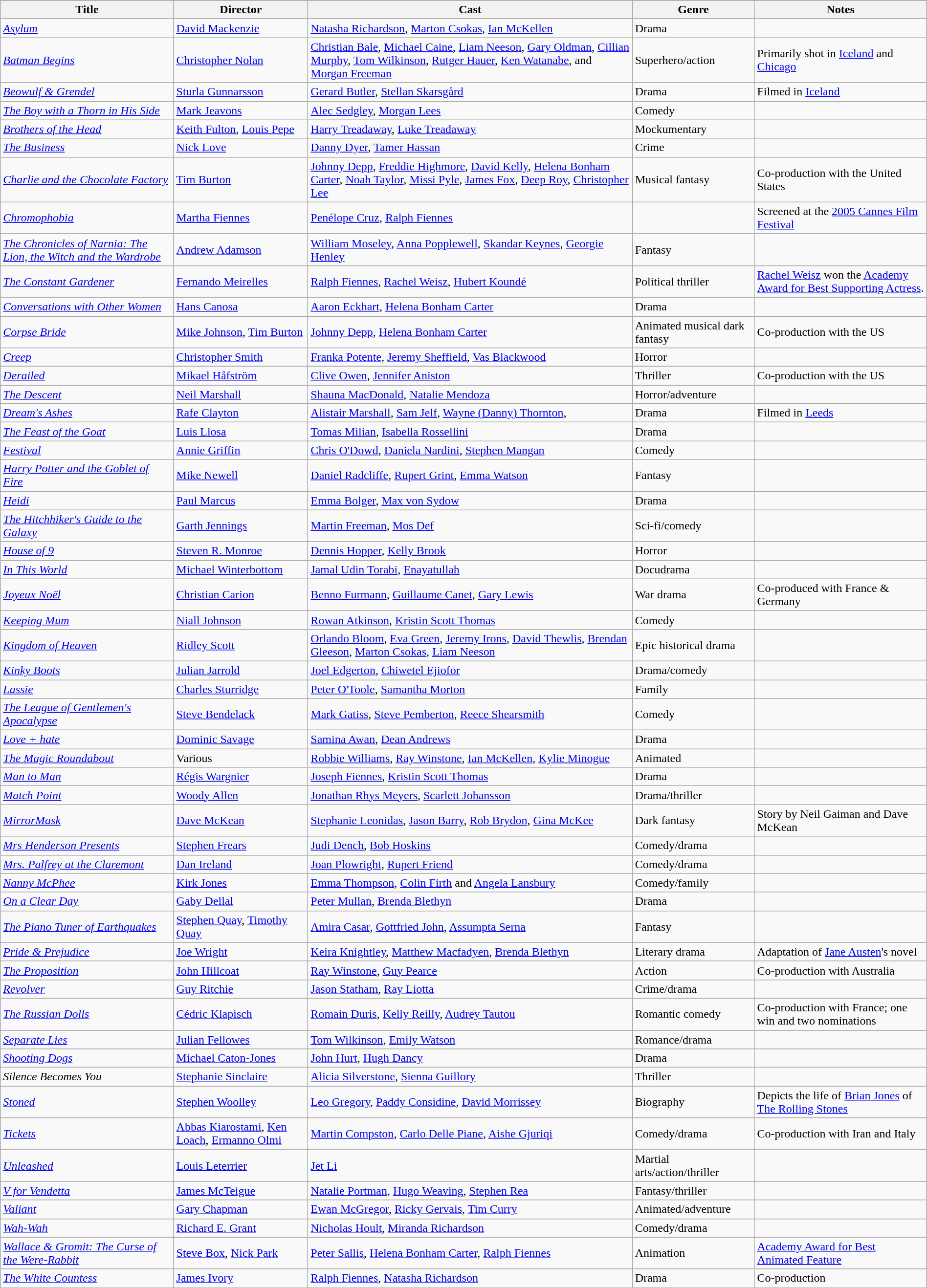<table class="wikitable sortable" style="width:100%;">
<tr>
</tr>
<tr>
<th>Title</th>
<th>Director</th>
<th>Cast</th>
<th>Genre</th>
<th>Notes</th>
</tr>
<tr>
</tr>
<tr>
<td><em><a href='#'>Asylum</a></em></td>
<td><a href='#'>David Mackenzie</a></td>
<td><a href='#'>Natasha Richardson</a>, <a href='#'>Marton Csokas</a>, <a href='#'>Ian McKellen</a></td>
<td>Drama</td>
<td></td>
</tr>
<tr>
<td><em><a href='#'>Batman Begins</a></em></td>
<td><a href='#'>Christopher Nolan</a></td>
<td><a href='#'>Christian Bale</a>, <a href='#'>Michael Caine</a>, <a href='#'>Liam Neeson</a>, <a href='#'>Gary Oldman</a>, <a href='#'>Cillian Murphy</a>, <a href='#'>Tom Wilkinson</a>, <a href='#'>Rutger Hauer</a>, <a href='#'>Ken Watanabe</a>, and <a href='#'>Morgan Freeman</a></td>
<td>Superhero/action</td>
<td>Primarily shot in <a href='#'>Iceland</a> and <a href='#'>Chicago</a></td>
</tr>
<tr>
<td><em><a href='#'>Beowulf & Grendel</a></em></td>
<td><a href='#'>Sturla Gunnarsson</a></td>
<td><a href='#'>Gerard Butler</a>, <a href='#'>Stellan Skarsgård</a></td>
<td>Drama</td>
<td>Filmed in <a href='#'>Iceland</a></td>
</tr>
<tr>
<td><em><a href='#'>The Boy with a Thorn in His Side</a></em></td>
<td><a href='#'>Mark Jeavons</a></td>
<td><a href='#'>Alec Sedgley</a>, <a href='#'>Morgan Lees</a></td>
<td>Comedy</td>
<td></td>
</tr>
<tr>
<td><em><a href='#'>Brothers of the Head</a></em></td>
<td><a href='#'>Keith Fulton</a>, <a href='#'>Louis Pepe</a></td>
<td><a href='#'>Harry Treadaway</a>, <a href='#'>Luke Treadaway</a></td>
<td>Mockumentary</td>
<td></td>
</tr>
<tr>
<td><em><a href='#'>The Business</a></em></td>
<td><a href='#'>Nick Love</a></td>
<td><a href='#'>Danny Dyer</a>, <a href='#'>Tamer Hassan</a></td>
<td>Crime</td>
<td></td>
</tr>
<tr>
<td><em><a href='#'>Charlie and the Chocolate Factory</a></em></td>
<td><a href='#'>Tim Burton</a></td>
<td><a href='#'>Johnny Depp</a>, <a href='#'>Freddie Highmore</a>, <a href='#'>David Kelly</a>, <a href='#'>Helena Bonham Carter</a>, <a href='#'>Noah Taylor</a>, <a href='#'>Missi Pyle</a>, <a href='#'>James Fox</a>, <a href='#'>Deep Roy</a>, <a href='#'>Christopher Lee</a></td>
<td>Musical fantasy</td>
<td>Co-production with the United States</td>
</tr>
<tr>
<td><em><a href='#'>Chromophobia</a></em></td>
<td><a href='#'>Martha Fiennes</a></td>
<td><a href='#'>Penélope Cruz</a>, <a href='#'>Ralph Fiennes</a></td>
<td></td>
<td>Screened at the <a href='#'>2005 Cannes Film Festival</a></td>
</tr>
<tr>
<td><em><a href='#'>The Chronicles of Narnia: The Lion, the Witch and the Wardrobe</a></em></td>
<td><a href='#'>Andrew Adamson</a></td>
<td><a href='#'>William Moseley</a>, <a href='#'>Anna Popplewell</a>, <a href='#'>Skandar Keynes</a>, <a href='#'>Georgie Henley</a></td>
<td>Fantasy</td>
<td></td>
</tr>
<tr>
<td><em><a href='#'>The Constant Gardener</a></em></td>
<td><a href='#'>Fernando Meirelles</a></td>
<td><a href='#'>Ralph Fiennes</a>, <a href='#'>Rachel Weisz</a>, <a href='#'>Hubert Koundé</a></td>
<td>Political thriller</td>
<td><a href='#'>Rachel Weisz</a> won the <a href='#'>Academy Award for Best Supporting Actress</a>.</td>
</tr>
<tr>
<td><em><a href='#'>Conversations with Other Women</a></em></td>
<td><a href='#'>Hans Canosa</a></td>
<td><a href='#'>Aaron Eckhart</a>, <a href='#'>Helena Bonham Carter</a></td>
<td>Drama</td>
<td></td>
</tr>
<tr>
<td><em><a href='#'>Corpse Bride</a></em></td>
<td><a href='#'>Mike Johnson</a>, <a href='#'>Tim Burton</a></td>
<td><a href='#'>Johnny Depp</a>, <a href='#'>Helena Bonham Carter</a></td>
<td>Animated musical dark fantasy</td>
<td>Co-production with the US</td>
</tr>
<tr>
<td><em><a href='#'>Creep</a></em></td>
<td><a href='#'>Christopher Smith</a></td>
<td><a href='#'>Franka Potente</a>, <a href='#'>Jeremy Sheffield</a>, <a href='#'>Vas Blackwood</a></td>
<td>Horror</td>
<td></td>
</tr>
<tr>
</tr>
<tr>
<td><em><a href='#'>Derailed</a></em></td>
<td><a href='#'>Mikael Håfström</a></td>
<td><a href='#'>Clive Owen</a>, <a href='#'>Jennifer Aniston</a></td>
<td>Thriller</td>
<td>Co-production with the US</td>
</tr>
<tr>
<td><em><a href='#'>The Descent</a></em></td>
<td><a href='#'>Neil Marshall</a></td>
<td><a href='#'>Shauna MacDonald</a>, <a href='#'>Natalie Mendoza</a></td>
<td>Horror/adventure</td>
<td></td>
</tr>
<tr>
<td><em><a href='#'>Dream's Ashes</a></em></td>
<td><a href='#'>Rafe Clayton</a></td>
<td><a href='#'>Alistair Marshall</a>, <a href='#'>Sam Jelf</a>, <a href='#'>Wayne (Danny) Thornton</a>,</td>
<td>Drama</td>
<td>Filmed in <a href='#'>Leeds</a></td>
</tr>
<tr>
<td><em><a href='#'>The Feast of the Goat</a></em></td>
<td><a href='#'>Luis Llosa</a></td>
<td><a href='#'>Tomas Milian</a>, <a href='#'>Isabella Rossellini</a></td>
<td>Drama</td>
<td></td>
</tr>
<tr>
<td><em><a href='#'>Festival</a></em></td>
<td><a href='#'>Annie Griffin</a></td>
<td><a href='#'>Chris O'Dowd</a>, <a href='#'>Daniela Nardini</a>, <a href='#'>Stephen Mangan</a></td>
<td>Comedy</td>
<td></td>
</tr>
<tr>
<td><em><a href='#'>Harry Potter and the Goblet of Fire</a></em></td>
<td><a href='#'>Mike Newell</a></td>
<td><a href='#'>Daniel Radcliffe</a>, <a href='#'>Rupert Grint</a>, <a href='#'>Emma Watson</a></td>
<td>Fantasy</td>
<td></td>
</tr>
<tr>
<td><em><a href='#'>Heidi</a></em></td>
<td><a href='#'>Paul Marcus</a></td>
<td><a href='#'>Emma Bolger</a>, <a href='#'>Max von Sydow</a></td>
<td>Drama</td>
<td></td>
</tr>
<tr>
<td><em><a href='#'>The Hitchhiker's Guide to the Galaxy</a></em></td>
<td><a href='#'>Garth Jennings</a></td>
<td><a href='#'>Martin Freeman</a>, <a href='#'>Mos Def</a></td>
<td>Sci-fi/comedy</td>
<td></td>
</tr>
<tr>
<td><em><a href='#'>House of 9</a></em></td>
<td><a href='#'>Steven R. Monroe</a></td>
<td><a href='#'>Dennis Hopper</a>, <a href='#'>Kelly Brook</a></td>
<td>Horror</td>
<td></td>
</tr>
<tr>
<td><em><a href='#'>In This World</a></em></td>
<td><a href='#'>Michael Winterbottom</a></td>
<td><a href='#'>Jamal Udin Torabi</a>, <a href='#'>Enayatullah</a></td>
<td>Docudrama</td>
<td></td>
</tr>
<tr>
<td><em><a href='#'>Joyeux Noël</a></em></td>
<td><a href='#'>Christian Carion</a></td>
<td><a href='#'>Benno Furmann</a>, <a href='#'>Guillaume Canet</a>, <a href='#'>Gary Lewis</a></td>
<td>War drama</td>
<td>Co-produced with France & Germany</td>
</tr>
<tr>
<td><em><a href='#'>Keeping Mum</a></em></td>
<td><a href='#'>Niall Johnson</a></td>
<td><a href='#'>Rowan Atkinson</a>, <a href='#'>Kristin Scott Thomas</a></td>
<td>Comedy</td>
<td></td>
</tr>
<tr>
<td><em><a href='#'>Kingdom of Heaven</a></em></td>
<td><a href='#'>Ridley Scott</a></td>
<td><a href='#'>Orlando Bloom</a>, <a href='#'>Eva Green</a>, <a href='#'>Jeremy Irons</a>, <a href='#'>David Thewlis</a>, <a href='#'>Brendan Gleeson</a>, <a href='#'>Marton Csokas</a>, <a href='#'>Liam Neeson</a></td>
<td>Epic historical drama</td>
<td></td>
</tr>
<tr>
<td><em><a href='#'>Kinky Boots</a></em></td>
<td><a href='#'>Julian Jarrold</a></td>
<td><a href='#'>Joel Edgerton</a>, <a href='#'>Chiwetel Ejiofor</a></td>
<td>Drama/comedy</td>
<td></td>
</tr>
<tr>
<td><em><a href='#'>Lassie</a></em></td>
<td><a href='#'>Charles Sturridge</a></td>
<td><a href='#'>Peter O'Toole</a>, <a href='#'>Samantha Morton</a></td>
<td>Family</td>
<td></td>
</tr>
<tr>
<td><em><a href='#'>The League of Gentlemen's Apocalypse</a></em></td>
<td><a href='#'>Steve Bendelack</a></td>
<td><a href='#'>Mark Gatiss</a>, <a href='#'>Steve Pemberton</a>, <a href='#'>Reece Shearsmith</a></td>
<td>Comedy</td>
<td></td>
</tr>
<tr>
<td><em><a href='#'>Love + hate</a></em></td>
<td><a href='#'>Dominic Savage</a></td>
<td><a href='#'>Samina Awan</a>, <a href='#'>Dean Andrews</a></td>
<td>Drama</td>
<td></td>
</tr>
<tr>
<td><em><a href='#'>The Magic Roundabout</a></em></td>
<td>Various</td>
<td><a href='#'>Robbie Williams</a>, <a href='#'>Ray Winstone</a>, <a href='#'>Ian McKellen</a>, <a href='#'>Kylie Minogue</a></td>
<td>Animated</td>
<td></td>
</tr>
<tr>
<td><em><a href='#'>Man to Man</a></em></td>
<td><a href='#'>Régis Wargnier</a></td>
<td><a href='#'>Joseph Fiennes</a>, <a href='#'>Kristin Scott Thomas</a></td>
<td>Drama</td>
<td></td>
</tr>
<tr>
<td><em><a href='#'>Match Point</a></em></td>
<td><a href='#'>Woody Allen</a></td>
<td><a href='#'>Jonathan Rhys Meyers</a>, <a href='#'>Scarlett Johansson</a></td>
<td>Drama/thriller</td>
<td></td>
</tr>
<tr>
<td><em><a href='#'>MirrorMask</a></em></td>
<td><a href='#'>Dave McKean</a></td>
<td><a href='#'>Stephanie Leonidas</a>, <a href='#'>Jason Barry</a>, <a href='#'>Rob Brydon</a>, <a href='#'>Gina McKee</a></td>
<td>Dark fantasy</td>
<td>Story by Neil Gaiman and Dave McKean</td>
</tr>
<tr>
<td><em><a href='#'>Mrs Henderson Presents</a></em></td>
<td><a href='#'>Stephen Frears</a></td>
<td><a href='#'>Judi Dench</a>, <a href='#'>Bob Hoskins</a></td>
<td>Comedy/drama</td>
<td></td>
</tr>
<tr>
<td><em><a href='#'>Mrs. Palfrey at the Claremont</a></em></td>
<td><a href='#'>Dan Ireland</a></td>
<td><a href='#'>Joan Plowright</a>, <a href='#'>Rupert Friend</a></td>
<td>Comedy/drama</td>
<td></td>
</tr>
<tr>
<td><em><a href='#'>Nanny McPhee</a></em></td>
<td><a href='#'>Kirk Jones</a></td>
<td><a href='#'>Emma Thompson</a>, <a href='#'>Colin Firth</a> and <a href='#'>Angela Lansbury</a></td>
<td>Comedy/family</td>
<td></td>
</tr>
<tr>
<td><em><a href='#'>On a Clear Day</a></em></td>
<td><a href='#'>Gaby Dellal</a></td>
<td><a href='#'>Peter Mullan</a>, <a href='#'>Brenda Blethyn</a></td>
<td>Drama</td>
<td></td>
</tr>
<tr>
<td><em><a href='#'>The Piano Tuner of Earthquakes</a></em></td>
<td><a href='#'>Stephen Quay</a>, <a href='#'>Timothy Quay</a></td>
<td><a href='#'>Amira Casar</a>, <a href='#'>Gottfried John</a>, <a href='#'>Assumpta Serna</a></td>
<td>Fantasy</td>
<td></td>
</tr>
<tr>
<td><em><a href='#'>Pride & Prejudice</a></em></td>
<td><a href='#'>Joe Wright</a></td>
<td><a href='#'>Keira Knightley</a>, <a href='#'>Matthew Macfadyen</a>, <a href='#'>Brenda Blethyn</a></td>
<td>Literary drama</td>
<td>Adaptation of <a href='#'>Jane Austen</a>'s novel</td>
</tr>
<tr>
<td><em><a href='#'>The Proposition</a></em></td>
<td><a href='#'>John Hillcoat</a></td>
<td><a href='#'>Ray Winstone</a>, <a href='#'>Guy Pearce</a></td>
<td>Action</td>
<td>Co-production with Australia</td>
</tr>
<tr>
<td><em><a href='#'>Revolver</a></em></td>
<td><a href='#'>Guy Ritchie</a></td>
<td><a href='#'>Jason Statham</a>, <a href='#'>Ray Liotta</a></td>
<td>Crime/drama</td>
<td></td>
</tr>
<tr>
<td><em><a href='#'>The Russian Dolls</a></em></td>
<td><a href='#'>Cédric Klapisch</a></td>
<td><a href='#'>Romain Duris</a>, <a href='#'>Kelly Reilly</a>, <a href='#'>Audrey Tautou</a></td>
<td>Romantic comedy</td>
<td>Co-production with France; one win and two nominations</td>
</tr>
<tr>
<td><em><a href='#'>Separate Lies</a></em></td>
<td><a href='#'>Julian Fellowes</a></td>
<td><a href='#'>Tom Wilkinson</a>, <a href='#'>Emily Watson</a></td>
<td>Romance/drama</td>
<td></td>
</tr>
<tr>
<td><em><a href='#'>Shooting Dogs</a></em></td>
<td><a href='#'>Michael Caton-Jones</a></td>
<td><a href='#'>John Hurt</a>, <a href='#'>Hugh Dancy</a></td>
<td>Drama</td>
<td></td>
</tr>
<tr>
<td><em>Silence Becomes You</em></td>
<td><a href='#'>Stephanie Sinclaire</a></td>
<td><a href='#'>Alicia Silverstone</a>, <a href='#'>Sienna Guillory</a></td>
<td>Thriller</td>
<td></td>
</tr>
<tr>
<td><em><a href='#'>Stoned</a></em></td>
<td><a href='#'>Stephen Woolley</a></td>
<td><a href='#'>Leo Gregory</a>, <a href='#'>Paddy Considine</a>, <a href='#'>David Morrissey</a></td>
<td>Biography</td>
<td>Depicts the life of <a href='#'>Brian Jones</a> of <a href='#'>The Rolling Stones</a></td>
</tr>
<tr>
<td><em><a href='#'>Tickets</a></em></td>
<td><a href='#'>Abbas Kiarostami</a>, <a href='#'>Ken Loach</a>, <a href='#'>Ermanno Olmi</a></td>
<td><a href='#'>Martin Compston</a>, <a href='#'>Carlo Delle Piane</a>, <a href='#'>Aishe Gjuriqi</a></td>
<td>Comedy/drama</td>
<td>Co-production with Iran and Italy</td>
</tr>
<tr>
<td><em><a href='#'>Unleashed</a></em></td>
<td><a href='#'>Louis Leterrier</a></td>
<td><a href='#'>Jet Li</a></td>
<td>Martial arts/action/thriller</td>
<td></td>
</tr>
<tr>
<td><em><a href='#'>V for Vendetta</a></em></td>
<td><a href='#'>James McTeigue</a></td>
<td><a href='#'>Natalie Portman</a>, <a href='#'>Hugo Weaving</a>, <a href='#'>Stephen Rea</a></td>
<td>Fantasy/thriller</td>
<td></td>
</tr>
<tr>
<td><em><a href='#'>Valiant</a></em></td>
<td><a href='#'>Gary Chapman</a></td>
<td><a href='#'>Ewan McGregor</a>, <a href='#'>Ricky Gervais</a>, <a href='#'>Tim Curry</a></td>
<td>Animated/adventure</td>
<td></td>
</tr>
<tr>
<td><em><a href='#'>Wah-Wah</a></em></td>
<td><a href='#'>Richard E. Grant</a></td>
<td><a href='#'>Nicholas Hoult</a>, <a href='#'>Miranda Richardson</a></td>
<td>Comedy/drama</td>
<td></td>
</tr>
<tr>
<td><em><a href='#'>Wallace & Gromit: The Curse of the Were-Rabbit</a></em></td>
<td><a href='#'>Steve Box</a>, <a href='#'>Nick Park</a></td>
<td><a href='#'>Peter Sallis</a>, <a href='#'>Helena Bonham Carter</a>, <a href='#'>Ralph Fiennes</a></td>
<td>Animation</td>
<td><a href='#'>Academy Award for Best Animated Feature</a></td>
</tr>
<tr>
<td><em><a href='#'>The White Countess</a></em></td>
<td><a href='#'>James Ivory</a></td>
<td><a href='#'>Ralph Fiennes</a>, <a href='#'>Natasha Richardson</a></td>
<td>Drama</td>
<td>Co-production</td>
</tr>
<tr>
</tr>
</table>
